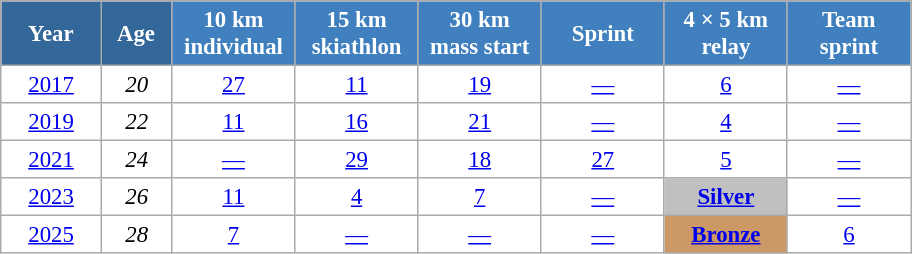<table class="wikitable" style="font-size:95%; text-align:center; border:grey solid 1px; border-collapse:collapse; background:#ffffff;">
<tr>
<th style="background-color:#369; color:white; width:60px;"> Year </th>
<th style="background-color:#369; color:white; width:40px;"> Age </th>
<th style="background-color:#4180be; color:white; width:75px;"> 10 km <br> individual </th>
<th style="background-color:#4180be; color:white; width:75px;"> 15 km <br> skiathlon </th>
<th style="background-color:#4180be; color:white; width:75px;"> 30 km <br> mass start </th>
<th style="background-color:#4180be; color:white; width:75px;"> Sprint </th>
<th style="background-color:#4180be; color:white; width:75px;"> 4 × 5 km <br> relay </th>
<th style="background-color:#4180be; color:white; width:75px;"> Team <br> sprint </th>
</tr>
<tr>
<td><a href='#'>2017</a></td>
<td><em>20</em></td>
<td><a href='#'>27</a></td>
<td><a href='#'>11</a></td>
<td><a href='#'>19</a></td>
<td><a href='#'>—</a></td>
<td><a href='#'>6</a></td>
<td><a href='#'>—</a></td>
</tr>
<tr>
<td><a href='#'>2019</a></td>
<td><em>22</em></td>
<td><a href='#'>11</a></td>
<td><a href='#'>16</a></td>
<td><a href='#'>21</a></td>
<td><a href='#'>—</a></td>
<td><a href='#'>4</a></td>
<td><a href='#'>—</a></td>
</tr>
<tr>
<td><a href='#'>2021</a></td>
<td><em>24</em></td>
<td><a href='#'>—</a></td>
<td><a href='#'>29</a></td>
<td><a href='#'>18</a></td>
<td><a href='#'>27</a></td>
<td><a href='#'>5</a></td>
<td><a href='#'>—</a></td>
</tr>
<tr>
<td><a href='#'>2023</a></td>
<td><em>26</em></td>
<td><a href='#'>11</a></td>
<td><a href='#'>4</a></td>
<td><a href='#'>7</a></td>
<td><a href='#'>—</a></td>
<td style="background:silver;"><a href='#'><strong>Silver</strong></a></td>
<td><a href='#'>—</a></td>
</tr>
<tr>
<td><a href='#'>2025</a></td>
<td><em>28</em></td>
<td><a href='#'>7</a></td>
<td><a href='#'>—</a></td>
<td><a href='#'>—</a></td>
<td><a href='#'>—</a></td>
<td style="background-color:#C96;"><a href='#'><strong>Bronze</strong></a></td>
<td><a href='#'>6</a></td>
</tr>
</table>
